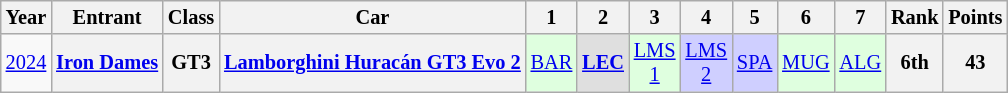<table class="wikitable" style="text-align:center; font-size:85%">
<tr>
<th>Year</th>
<th>Entrant</th>
<th>Class</th>
<th>Car</th>
<th>1</th>
<th>2</th>
<th>3</th>
<th>4</th>
<th>5</th>
<th>6</th>
<th>7</th>
<th>Rank</th>
<th>Points</th>
</tr>
<tr>
<td><a href='#'>2024</a></td>
<th nowrap><a href='#'>Iron Dames</a></th>
<th>GT3</th>
<th nowrap><a href='#'>Lamborghini Huracán GT3 Evo 2</a></th>
<td style="background:#DFFFDF;"><a href='#'>BAR</a><br></td>
<td style="background:#DFDFDF;"><strong><a href='#'>LEC</a></strong><br></td>
<td style="background:#DFFFDF;"><a href='#'>LMS<br>1</a><br></td>
<td style="background:#CFCFFF;"><a href='#'>LMS<br>2</a><br></td>
<td style="background:#CFCFFF;"><a href='#'>SPA</a><br></td>
<td style="background:#DFFFDF;"><a href='#'>MUG</a><br></td>
<td style="background:#DFFFDF;"><a href='#'>ALG</a><br></td>
<th>6th</th>
<th>43</th>
</tr>
</table>
